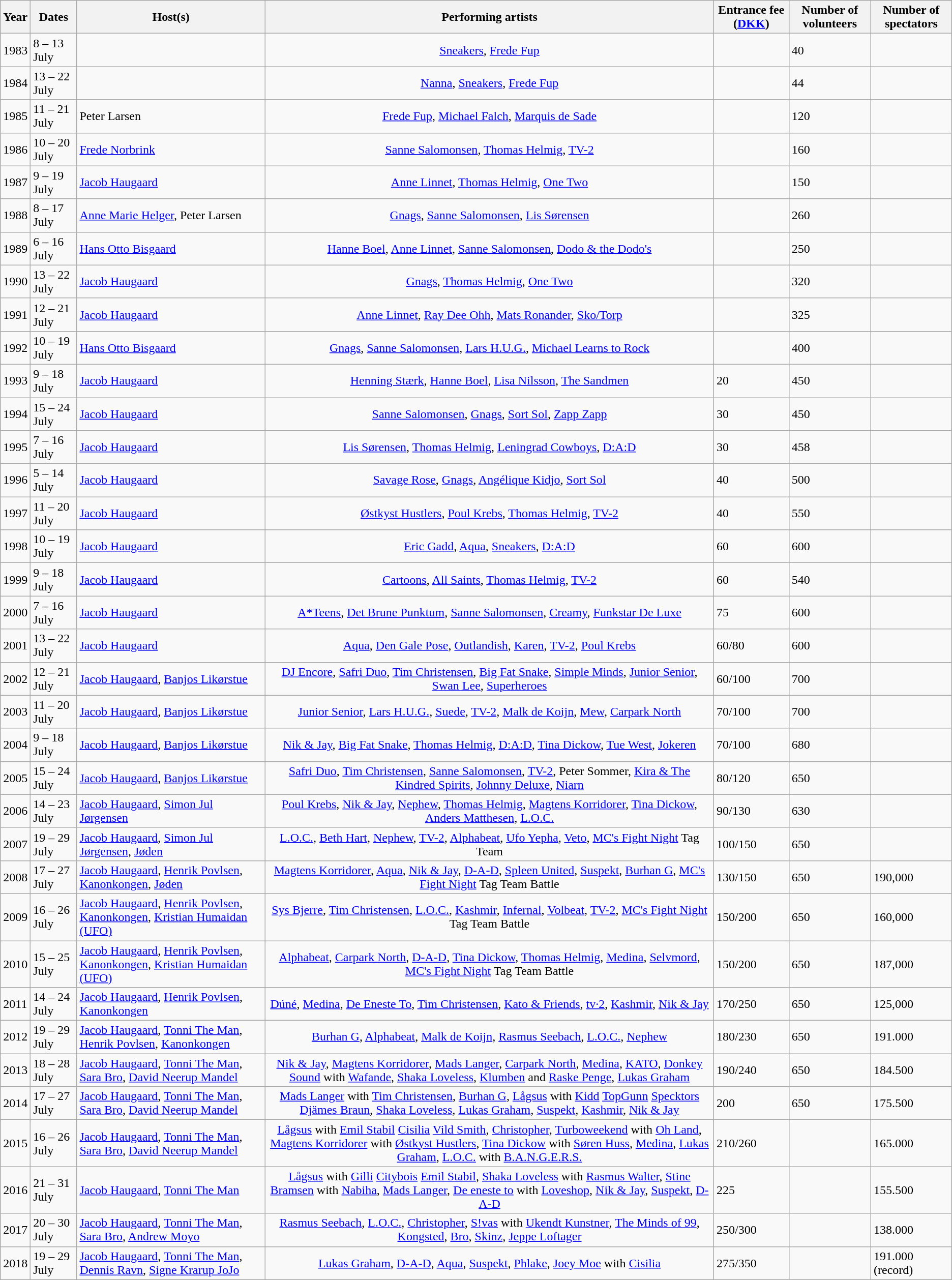<table class="wikitable sortable">
<tr>
<th>Year</th>
<th>Dates</th>
<th>Host(s)</th>
<th>Performing artists</th>
<th>Entrance fee (<a href='#'>DKK</a>)</th>
<th>Number of volunteers</th>
<th>Number of spectators</th>
</tr>
<tr>
<td>1983</td>
<td>8 – 13 July</td>
<td></td>
<td align=center><a href='#'>Sneakers</a>, <a href='#'>Frede Fup</a></td>
<td></td>
<td>40</td>
<td></td>
</tr>
<tr>
<td>1984</td>
<td>13 – 22 July</td>
<td></td>
<td align=center><a href='#'>Nanna</a>, <a href='#'>Sneakers</a>, <a href='#'>Frede Fup</a></td>
<td></td>
<td>44</td>
<td></td>
</tr>
<tr>
<td>1985</td>
<td>11 – 21 July</td>
<td>Peter Larsen</td>
<td align=center><a href='#'>Frede Fup</a>, <a href='#'>Michael Falch</a>, <a href='#'>Marquis de Sade</a></td>
<td></td>
<td>120</td>
<td></td>
</tr>
<tr>
<td>1986</td>
<td>10 – 20 July</td>
<td><a href='#'>Frede Norbrink</a></td>
<td align=center><a href='#'>Sanne Salomonsen</a>, <a href='#'>Thomas Helmig</a>, <a href='#'>TV-2</a></td>
<td></td>
<td>160</td>
<td></td>
</tr>
<tr>
<td>1987</td>
<td>9 – 19 July</td>
<td><a href='#'>Jacob Haugaard</a></td>
<td align=center><a href='#'>Anne Linnet</a>, <a href='#'>Thomas Helmig</a>, <a href='#'>One Two</a></td>
<td></td>
<td>150</td>
<td></td>
</tr>
<tr>
<td>1988</td>
<td>8 – 17 July</td>
<td><a href='#'>Anne Marie Helger</a>, Peter Larsen</td>
<td align=center><a href='#'>Gnags</a>, <a href='#'>Sanne Salomonsen</a>, <a href='#'>Lis Sørensen</a></td>
<td></td>
<td>260</td>
<td></td>
</tr>
<tr>
<td>1989</td>
<td>6 – 16 July</td>
<td><a href='#'>Hans Otto Bisgaard</a></td>
<td align=center><a href='#'>Hanne Boel</a>, <a href='#'>Anne Linnet</a>, <a href='#'>Sanne Salomonsen</a>, <a href='#'>Dodo & the Dodo's</a></td>
<td></td>
<td>250</td>
<td></td>
</tr>
<tr>
<td>1990</td>
<td>13 – 22 July</td>
<td><a href='#'>Jacob Haugaard</a></td>
<td align=center><a href='#'>Gnags</a>, <a href='#'>Thomas Helmig</a>, <a href='#'>One Two</a></td>
<td></td>
<td>320</td>
<td></td>
</tr>
<tr>
<td>1991</td>
<td>12 – 21 July</td>
<td><a href='#'>Jacob Haugaard</a></td>
<td align=center><a href='#'>Anne Linnet</a>, <a href='#'>Ray Dee Ohh</a>, <a href='#'>Mats Ronander</a>, <a href='#'>Sko/Torp</a></td>
<td></td>
<td>325</td>
<td></td>
</tr>
<tr>
<td>1992</td>
<td>10 – 19 July</td>
<td><a href='#'>Hans Otto Bisgaard</a></td>
<td align=center><a href='#'>Gnags</a>, <a href='#'>Sanne Salomonsen</a>, <a href='#'>Lars H.U.G.</a>, <a href='#'>Michael Learns to Rock</a></td>
<td></td>
<td>400</td>
<td></td>
</tr>
<tr>
<td>1993</td>
<td>9 – 18 July</td>
<td><a href='#'>Jacob Haugaard</a></td>
<td align=center><a href='#'>Henning Stærk</a>, <a href='#'>Hanne Boel</a>, <a href='#'>Lisa Nilsson</a>, <a href='#'>The Sandmen</a></td>
<td>20</td>
<td>450</td>
<td></td>
</tr>
<tr>
<td>1994</td>
<td>15 – 24 July</td>
<td><a href='#'>Jacob Haugaard</a></td>
<td align=center><a href='#'>Sanne Salomonsen</a>, <a href='#'>Gnags</a>, <a href='#'>Sort Sol</a>, <a href='#'>Zapp Zapp</a></td>
<td>30</td>
<td>450</td>
<td></td>
</tr>
<tr>
<td>1995</td>
<td>7 – 16 July</td>
<td><a href='#'>Jacob Haugaard</a></td>
<td align=center><a href='#'>Lis Sørensen</a>, <a href='#'>Thomas Helmig</a>, <a href='#'>Leningrad Cowboys</a>, <a href='#'>D:A:D</a></td>
<td>30</td>
<td>458</td>
<td></td>
</tr>
<tr>
<td>1996</td>
<td>5 – 14 July</td>
<td><a href='#'>Jacob Haugaard</a></td>
<td align=center><a href='#'>Savage Rose</a>, <a href='#'>Gnags</a>, <a href='#'>Angélique Kidjo</a>, <a href='#'>Sort Sol</a></td>
<td>40</td>
<td>500</td>
<td></td>
</tr>
<tr>
<td>1997</td>
<td>11 – 20 July</td>
<td><a href='#'>Jacob Haugaard</a></td>
<td align=center><a href='#'>Østkyst Hustlers</a>, <a href='#'>Poul Krebs</a>, <a href='#'>Thomas Helmig</a>, <a href='#'>TV-2</a></td>
<td>40</td>
<td>550</td>
<td></td>
</tr>
<tr>
<td>1998</td>
<td>10 – 19 July</td>
<td><a href='#'>Jacob Haugaard</a></td>
<td align=center><a href='#'>Eric Gadd</a>, <a href='#'>Aqua</a>, <a href='#'>Sneakers</a>, <a href='#'>D:A:D</a></td>
<td>60</td>
<td>600</td>
<td></td>
</tr>
<tr>
<td>1999</td>
<td>9 – 18 July</td>
<td><a href='#'>Jacob Haugaard</a></td>
<td align=center><a href='#'>Cartoons</a>, <a href='#'>All Saints</a>, <a href='#'>Thomas Helmig</a>, <a href='#'>TV-2</a></td>
<td>60</td>
<td>540</td>
<td></td>
</tr>
<tr>
<td>2000</td>
<td>7 – 16 July</td>
<td><a href='#'>Jacob Haugaard</a></td>
<td align=center><a href='#'>A*Teens</a>, <a href='#'>Det Brune Punktum</a>, <a href='#'>Sanne Salomonsen</a>, <a href='#'>Creamy</a>, <a href='#'>Funkstar De Luxe</a></td>
<td>75</td>
<td>600</td>
<td></td>
</tr>
<tr>
<td>2001</td>
<td>13 – 22 July</td>
<td><a href='#'>Jacob Haugaard</a></td>
<td align=center><a href='#'>Aqua</a>, <a href='#'>Den Gale Pose</a>, <a href='#'>Outlandish</a>, <a href='#'>Karen</a>, <a href='#'>TV-2</a>, <a href='#'>Poul Krebs</a></td>
<td>60/80</td>
<td>600</td>
<td></td>
</tr>
<tr>
<td>2002</td>
<td>12 – 21 July</td>
<td><a href='#'>Jacob Haugaard</a>, <a href='#'>Banjos Likørstue</a></td>
<td align=center><a href='#'>DJ Encore</a>, <a href='#'>Safri Duo</a>, <a href='#'>Tim Christensen</a>, <a href='#'>Big Fat Snake</a>, <a href='#'>Simple Minds</a>, <a href='#'>Junior Senior</a>, <a href='#'>Swan Lee</a>, <a href='#'>Superheroes</a></td>
<td>60/100</td>
<td>700</td>
<td></td>
</tr>
<tr>
<td>2003</td>
<td>11 – 20 July</td>
<td><a href='#'>Jacob Haugaard</a>, <a href='#'>Banjos Likørstue</a></td>
<td align=center><a href='#'>Junior Senior</a>, <a href='#'>Lars H.U.G.</a>, <a href='#'>Suede</a>, <a href='#'>TV-2</a>, <a href='#'>Malk de Koijn</a>, <a href='#'>Mew</a>, <a href='#'>Carpark North</a></td>
<td>70/100</td>
<td>700</td>
<td></td>
</tr>
<tr>
<td>2004</td>
<td>9 – 18 July</td>
<td><a href='#'>Jacob Haugaard</a>, <a href='#'>Banjos Likørstue</a></td>
<td align=center><a href='#'>Nik & Jay</a>, <a href='#'>Big Fat Snake</a>, <a href='#'>Thomas Helmig</a>, <a href='#'>D:A:D</a>, <a href='#'>Tina Dickow</a>, <a href='#'>Tue West</a>, <a href='#'>Jokeren</a></td>
<td>70/100</td>
<td>680</td>
<td></td>
</tr>
<tr>
<td>2005</td>
<td>15 – 24 July</td>
<td><a href='#'>Jacob Haugaard</a>, <a href='#'>Banjos Likørstue</a></td>
<td align=center><a href='#'>Safri Duo</a>, <a href='#'>Tim Christensen</a>, <a href='#'>Sanne Salomonsen</a>, <a href='#'>TV-2</a>, Peter Sommer, <a href='#'>Kira & The Kindred Spirits</a>, <a href='#'>Johnny Deluxe</a>, <a href='#'>Niarn</a></td>
<td>80/120</td>
<td>650</td>
<td></td>
</tr>
<tr>
<td>2006</td>
<td>14 – 23 July</td>
<td><a href='#'>Jacob Haugaard</a>, <a href='#'>Simon Jul Jørgensen</a></td>
<td align=center><a href='#'>Poul Krebs</a>, <a href='#'>Nik & Jay</a>, <a href='#'>Nephew</a>, <a href='#'>Thomas Helmig</a>, <a href='#'>Magtens Korridorer</a>, <a href='#'>Tina Dickow</a>, <a href='#'>Anders Matthesen</a>, <a href='#'>L.O.C.</a></td>
<td>90/130</td>
<td>630</td>
<td></td>
</tr>
<tr>
<td>2007</td>
<td>19 – 29 July</td>
<td><a href='#'>Jacob Haugaard</a>, <a href='#'>Simon Jul Jørgensen</a>, <a href='#'>Jøden</a></td>
<td align=center><a href='#'>L.O.C.</a>, <a href='#'>Beth Hart</a>, <a href='#'>Nephew</a>, <a href='#'>TV-2</a>, <a href='#'>Alphabeat</a>, <a href='#'>Ufo Yepha</a>, <a href='#'>Veto</a>, <a href='#'>MC's Fight Night</a> Tag Team</td>
<td>100/150</td>
<td>650</td>
<td></td>
</tr>
<tr>
<td>2008</td>
<td>17 – 27 July</td>
<td><a href='#'>Jacob Haugaard</a>, <a href='#'>Henrik Povlsen</a>, <a href='#'>Kanonkongen</a>, <a href='#'>Jøden</a></td>
<td align=center><a href='#'>Magtens Korridorer</a>, <a href='#'>Aqua</a>, <a href='#'>Nik & Jay</a>, <a href='#'>D-A-D</a>, <a href='#'>Spleen United</a>, <a href='#'>Suspekt</a>, <a href='#'>Burhan G</a>, <a href='#'>MC's Fight Night</a> Tag Team Battle</td>
<td>130/150</td>
<td>650</td>
<td>190,000</td>
</tr>
<tr>
<td>2009</td>
<td>16 – 26 July</td>
<td><a href='#'>Jacob Haugaard</a>, <a href='#'>Henrik Povlsen</a>, <a href='#'>Kanonkongen</a>, <a href='#'>Kristian Humaidan</a> <a href='#'>(UFO)</a></td>
<td align=center><a href='#'>Sys Bjerre</a>, <a href='#'>Tim Christensen</a>, <a href='#'>L.O.C.</a>, <a href='#'>Kashmir</a>, <a href='#'>Infernal</a>, <a href='#'>Volbeat</a>, <a href='#'>TV-2</a>, <a href='#'>MC's Fight Night</a> Tag Team Battle</td>
<td>150/200</td>
<td>650</td>
<td>160,000</td>
</tr>
<tr>
<td>2010</td>
<td>15 – 25 July</td>
<td><a href='#'>Jacob Haugaard</a>, <a href='#'>Henrik Povlsen</a>, <a href='#'>Kanonkongen</a>, <a href='#'>Kristian Humaidan</a> <a href='#'>(UFO)</a></td>
<td align=center><a href='#'>Alphabeat</a>, <a href='#'>Carpark North</a>, <a href='#'>D-A-D</a>, <a href='#'>Tina Dickow</a>, <a href='#'>Thomas Helmig</a>, <a href='#'>Medina</a>, <a href='#'>Selvmord</a>, <a href='#'>MC's Fight Night</a> Tag Team Battle</td>
<td>150/200</td>
<td>650</td>
<td>187,000</td>
</tr>
<tr>
<td>2011</td>
<td>14 – 24 July</td>
<td><a href='#'>Jacob Haugaard</a>, <a href='#'>Henrik Povlsen</a>, <a href='#'>Kanonkongen</a></td>
<td align=center><a href='#'>Dúné</a>, <a href='#'>Medina</a>, <a href='#'>De Eneste To</a>, <a href='#'>Tim Christensen</a>, <a href='#'>Kato & Friends</a>, <a href='#'>tv·2</a>, <a href='#'>Kashmir</a>, <a href='#'>Nik & Jay</a></td>
<td>170/250</td>
<td>650</td>
<td>125,000</td>
</tr>
<tr>
<td>2012</td>
<td>19 – 29 July</td>
<td><a href='#'>Jacob Haugaard</a>, <a href='#'>Tonni The Man</a>, <a href='#'>Henrik Povlsen</a>, <a href='#'>Kanonkongen</a></td>
<td align=center><a href='#'>Burhan G</a>, <a href='#'>Alphabeat</a>, <a href='#'>Malk de Koijn</a>, <a href='#'>Rasmus Seebach</a>, <a href='#'>L.O.C.</a>, <a href='#'>Nephew</a></td>
<td>180/230</td>
<td>650</td>
<td>191.000</td>
</tr>
<tr>
<td>2013</td>
<td>18 – 28 July</td>
<td><a href='#'>Jacob Haugaard</a>, <a href='#'>Tonni The Man</a>, <a href='#'>Sara Bro</a>, <a href='#'>David Neerup Mandel</a></td>
<td align=center><a href='#'>Nik & Jay</a>, <a href='#'>Magtens Korridorer</a>, <a href='#'>Mads Langer</a>, <a href='#'>Carpark North</a>, <a href='#'>Medina</a>, <a href='#'>KATO</a>, <a href='#'>Donkey Sound</a> with <a href='#'>Wafande</a>, <a href='#'>Shaka Loveless</a>, <a href='#'>Klumben</a> and <a href='#'>Raske Penge</a>, <a href='#'>Lukas Graham</a></td>
<td>190/240</td>
<td>650</td>
<td>184.500</td>
</tr>
<tr>
<td>2014</td>
<td>17 – 27 July</td>
<td><a href='#'>Jacob Haugaard</a>, <a href='#'>Tonni The Man</a>, <a href='#'>Sara Bro</a>, <a href='#'>David Neerup Mandel</a></td>
<td align=center><a href='#'>Mads Langer</a> with <a href='#'>Tim Christensen</a>, <a href='#'>Burhan G</a>, <a href='#'>Lågsus</a> with <a href='#'>Kidd</a> <a href='#'>TopGunn</a> <a href='#'>Specktors</a> <a href='#'>Djämes Braun</a>, <a href='#'>Shaka Loveless</a>, <a href='#'>Lukas Graham</a>, <a href='#'>Suspekt</a>, <a href='#'>Kashmir</a>, <a href='#'>Nik & Jay</a></td>
<td>200</td>
<td>650</td>
<td>175.500</td>
</tr>
<tr>
<td>2015</td>
<td>16 – 26 July</td>
<td><a href='#'>Jacob Haugaard</a>, <a href='#'>Tonni The Man</a>, <a href='#'>Sara Bro</a>, <a href='#'>David Neerup Mandel</a></td>
<td align=center><a href='#'>Lågsus</a> with <a href='#'>Emil Stabil</a> <a href='#'>Cisilia</a> <a href='#'>Vild Smith</a>, <a href='#'>Christopher</a>, <a href='#'>Turboweekend</a> with <a href='#'>Oh Land</a>, <a href='#'>Magtens Korridorer</a> with <a href='#'>Østkyst Hustlers</a>, <a href='#'>Tina Dickow</a> with <a href='#'>Søren Huss</a>, <a href='#'>Medina</a>, <a href='#'>Lukas Graham</a>, <a href='#'>L.O.C.</a> with <a href='#'>B.A.N.G.E.R.S.</a></td>
<td>210/260</td>
<td></td>
<td>165.000</td>
</tr>
<tr>
<td>2016</td>
<td>21 – 31 July</td>
<td><a href='#'>Jacob Haugaard</a>, <a href='#'>Tonni The Man</a></td>
<td align=center><a href='#'>Lågsus</a> with <a href='#'>Gilli</a> <a href='#'>Citybois</a> <a href='#'>Emil Stabil</a>, <a href='#'>Shaka Loveless</a> with <a href='#'>Rasmus Walter</a>, <a href='#'>Stine Bramsen</a> with <a href='#'>Nabiha</a>, <a href='#'>Mads Langer</a>, <a href='#'>De eneste to</a> with <a href='#'>Loveshop</a>, <a href='#'>Nik & Jay</a>, <a href='#'>Suspekt</a>, <a href='#'>D-A-D</a></td>
<td>225</td>
<td></td>
<td>155.500</td>
</tr>
<tr>
<td>2017</td>
<td>20 – 30 July</td>
<td><a href='#'>Jacob Haugaard</a>, <a href='#'>Tonni The Man</a>, <a href='#'>Sara Bro</a>, <a href='#'>Andrew Moyo</a></td>
<td align=center><a href='#'>Rasmus Seebach</a>, <a href='#'>L.O.C.</a>, <a href='#'>Christopher</a>, <a href='#'>S!vas</a> with <a href='#'>Ukendt Kunstner</a>, <a href='#'>The Minds of 99</a>, <a href='#'>Kongsted</a>, <a href='#'>Bro</a>, <a href='#'>Skinz</a>, <a href='#'>Jeppe Loftager</a></td>
<td>250/300</td>
<td></td>
<td>138.000</td>
</tr>
<tr>
<td>2018</td>
<td>19 – 29 July</td>
<td><a href='#'>Jacob Haugaard</a>, <a href='#'>Tonni The Man</a>, <a href='#'>Dennis Ravn</a>, <a href='#'>Signe Krarup JoJo</a></td>
<td align=center><a href='#'>Lukas Graham</a>, <a href='#'>D-A-D</a>, <a href='#'>Aqua</a>, <a href='#'>Suspekt</a>, <a href='#'>Phlake</a>, <a href='#'>Joey Moe</a> with <a href='#'>Cisilia</a></td>
<td>275/350</td>
<td></td>
<td>191.000 (record)</td>
</tr>
</table>
